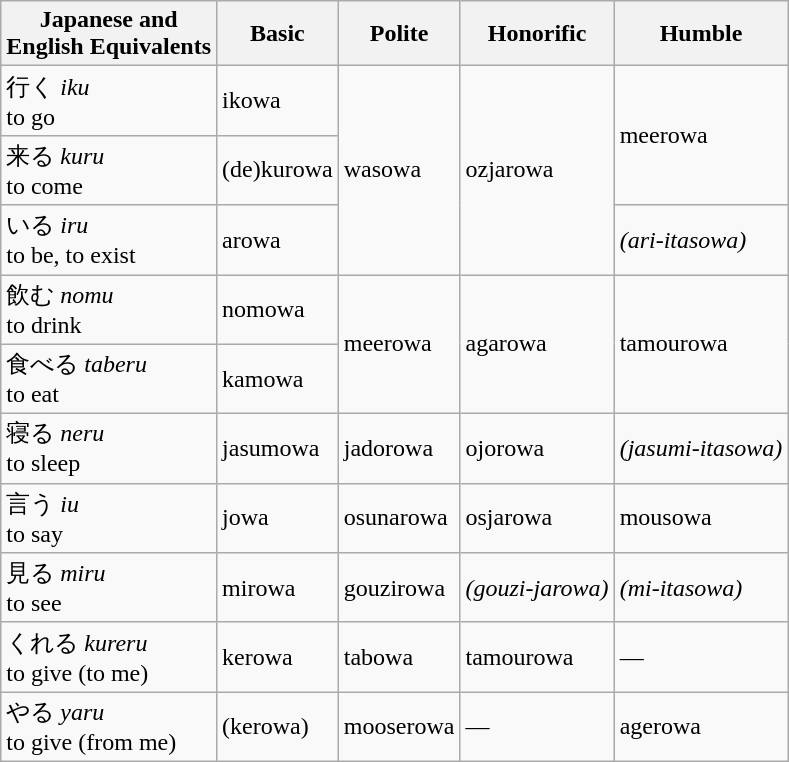<table class="wikitable">
<tr>
<th>Japanese and<br>English Equivalents</th>
<th>Basic</th>
<th>Polite</th>
<th>Honorific</th>
<th>Humble</th>
</tr>
<tr>
<td>行く <em>iku</em><br>to go</td>
<td>ikowa</td>
<td rowspan=3>wasowa</td>
<td rowspan=3>ozjarowa</td>
<td rowspan=2>meerowa</td>
</tr>
<tr>
<td>来る <em>kuru</em><br>to come</td>
<td>(de)kurowa</td>
</tr>
<tr>
<td>いる <em>iru</em><br>to be, to exist</td>
<td>arowa</td>
<td><em>(ari-itasowa)</em></td>
</tr>
<tr>
<td>飲む <em>nomu</em><br>to drink</td>
<td>nomowa</td>
<td rowspan=2>meerowa</td>
<td rowspan=2>agarowa</td>
<td rowspan=2>tamourowa</td>
</tr>
<tr>
<td>食べる <em>taberu</em><br>to eat</td>
<td>kamowa</td>
</tr>
<tr>
<td>寝る <em>neru</em><br>to sleep</td>
<td>jasumowa</td>
<td>jadorowa</td>
<td>ojorowa</td>
<td><em>(jasumi-itasowa)</em></td>
</tr>
<tr>
<td>言う <em>iu</em><br>to say</td>
<td>jowa</td>
<td>osunarowa</td>
<td>osjarowa</td>
<td>mousowa</td>
</tr>
<tr>
<td>見る <em>miru</em><br>to see</td>
<td>mirowa</td>
<td>gouzirowa</td>
<td><em>(gouzi-jarowa)</em></td>
<td><em>(mi-itasowa)</em></td>
</tr>
<tr>
<td>くれる <em>kureru</em><br>to give (to me)</td>
<td>kerowa</td>
<td>tabowa</td>
<td>tamourowa</td>
<td>—</td>
</tr>
<tr>
<td>やる <em>yaru</em><br>to give (from me)</td>
<td>(kerowa)</td>
<td>mooserowa</td>
<td>—</td>
<td>agerowa</td>
</tr>
</table>
